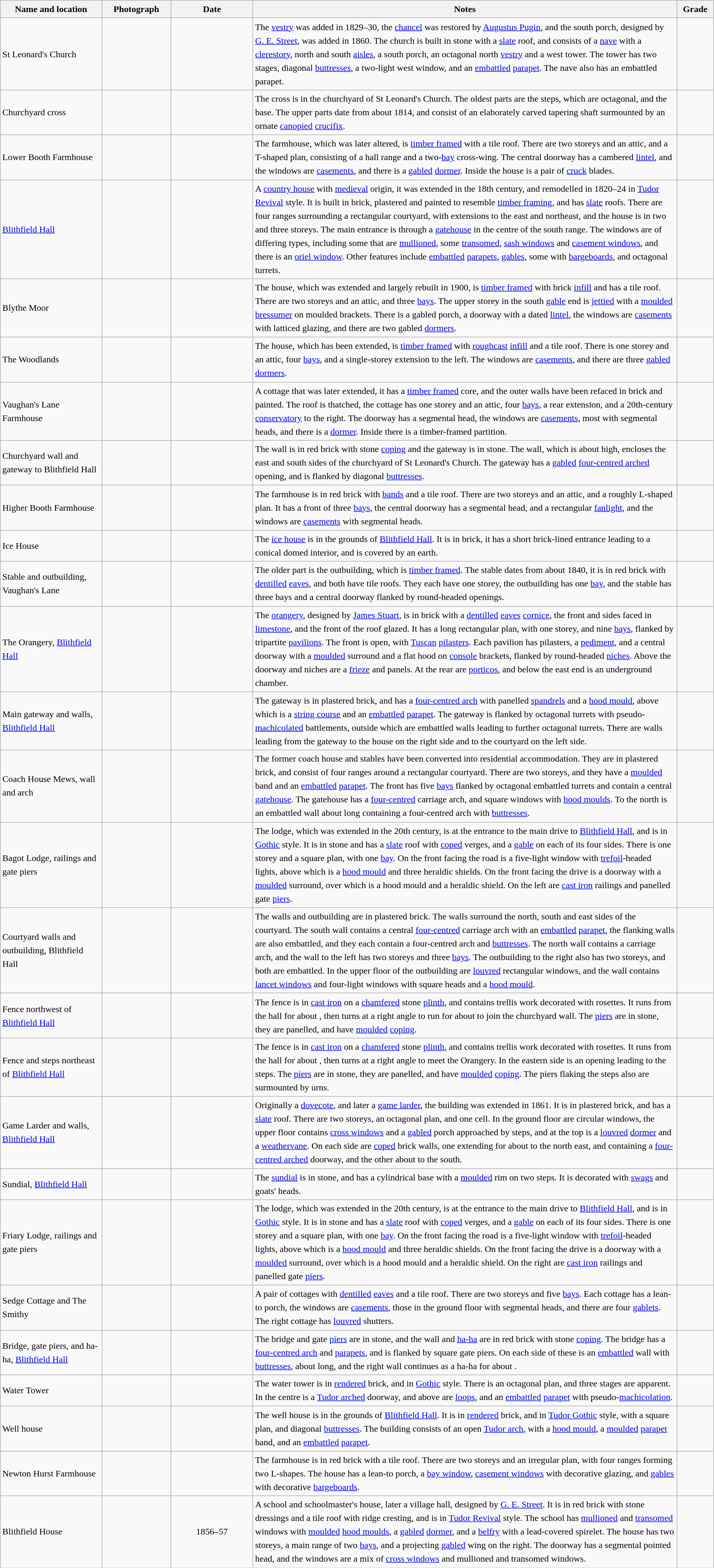<table class="wikitable sortable plainrowheaders" style="width:100%; border:0; text-align:left; line-height:150%;">
<tr>
<th scope="col"  style="width:150px">Name and location</th>
<th scope="col"  style="width:100px" class="unsortable">Photograph</th>
<th scope="col"  style="width:120px">Date</th>
<th scope="col"  style="width:650px" class="unsortable">Notes</th>
<th scope="col"  style="width:50px">Grade</th>
</tr>
<tr>
<td>St Leonard's Church<br><small></small></td>
<td></td>
<td align="center"></td>
<td>The <a href='#'>vestry</a> was added in 1829–30, the <a href='#'>chancel</a> was restored by <a href='#'>Augustus Pugin</a>, and the south porch, designed by <a href='#'>G. E. Street</a>, was added in 1860.  The church is built in stone with a <a href='#'>slate</a> roof, and consists of a <a href='#'>nave</a> with a <a href='#'>clerestory</a>, north and south <a href='#'>aisles</a>, a south porch, an octagonal north <a href='#'>vestry</a> and a west tower.  The tower has two stages, diagonal <a href='#'>buttresses</a>, a two-light west window, and an <a href='#'>embattled</a> <a href='#'>parapet</a>.  The nave also has an embattled parapet.</td>
<td align="center" ></td>
</tr>
<tr>
<td>Churchyard cross<br><small></small></td>
<td></td>
<td align="center"></td>
<td>The cross is in the churchyard of St Leonard's Church.  The oldest parts are the steps, which are octagonal, and the base.  The upper parts date from about 1814, and consist of an elaborately carved tapering shaft surmounted by an ornate <a href='#'>canopied</a> <a href='#'>crucifix</a>.</td>
<td align="center" ></td>
</tr>
<tr>
<td>Lower Booth Farmhouse<br><small></small></td>
<td></td>
<td align="center"></td>
<td>The farmhouse, which was later altered, is <a href='#'>timber framed</a> with a tile roof.  There are two storeys and an attic, and a T-shaped plan, consisting of a hall range and a two-<a href='#'>bay</a> cross-wing.  The central doorway has a cambered <a href='#'>lintel</a>, and the windows are <a href='#'>casements</a>, and there is a <a href='#'>gabled</a> <a href='#'>dormer</a>.  Inside the house is a pair of <a href='#'>cruck</a> blades.</td>
<td align="center" ></td>
</tr>
<tr>
<td><a href='#'>Blithfield Hall</a><br><small></small></td>
<td></td>
<td align="center"></td>
<td>A <a href='#'>country house</a> with <a href='#'>medieval</a> origin, it was extended in the 18th century, and remodelled in 1820–24 in <a href='#'>Tudor Revival</a> style.  It is built in brick, plastered and painted to resemble <a href='#'>timber framing</a>, and has <a href='#'>slate</a> roofs.  There are four ranges surrounding a rectangular courtyard, with extensions to the east and northeast, and the house is in two and three storeys.   The main entrance is through a <a href='#'>gatehouse</a> in the centre of the south range.  The windows are of differing types, including some that are <a href='#'>mullioned</a>, some <a href='#'>transomed</a>, <a href='#'>sash windows</a> and <a href='#'>casement windows</a>, and there is an <a href='#'>oriel window</a>.  Other features include <a href='#'>embattled</a> <a href='#'>parapets</a>, <a href='#'>gables</a>, some with <a href='#'>bargeboards</a>, and octagonal turrets.</td>
<td align="center" ></td>
</tr>
<tr>
<td>Blythe Moor<br><small></small></td>
<td></td>
<td align="center"></td>
<td>The house, which was extended and largely rebuilt in 1900, is <a href='#'>timber framed</a> with brick <a href='#'>infill</a> and has a tile roof.  There are two storeys and an attic, and three <a href='#'>bays</a>.  The upper storey in the south <a href='#'>gable</a> end is <a href='#'>jettied</a> with a <a href='#'>moulded</a> <a href='#'>bressumer</a> on moulded brackets.  There is a gabled porch, a doorway with a dated <a href='#'>lintel</a>, the windows are <a href='#'>casements</a> with latticed glazing, and there are two gabled <a href='#'>dormers</a>.</td>
<td align="center" ></td>
</tr>
<tr>
<td>The Woodlands<br><small></small></td>
<td></td>
<td align="center"></td>
<td>The house, which has been extended, is <a href='#'>timber framed</a> with <a href='#'>roughcast</a> <a href='#'>infill</a> and a tile roof.  There is one storey and an attic, four <a href='#'>bays</a>, and a single-storey extension to the left.  The windows are <a href='#'>casements</a>, and there are three <a href='#'>gabled</a> <a href='#'>dormers</a>.</td>
<td align="center" ></td>
</tr>
<tr>
<td>Vaughan's Lane Farmhouse<br><small></small></td>
<td></td>
<td align="center"></td>
<td>A cottage that was later extended, it has a <a href='#'>timber framed</a> core, and the outer walls have been refaced in brick and painted.  The roof is thatched, the cottage has one storey and an attic, four <a href='#'>bays</a>, a rear extension, and a 20th-century <a href='#'>conservatory</a> to the right.  The doorway has a segmental head, the windows are <a href='#'>casements</a>, most with segmental heads, and there is a <a href='#'>dormer</a>. Inside there is a timber-framed partition.</td>
<td align="center" ></td>
</tr>
<tr>
<td>Churchyard wall and gateway to Blithfield Hall<br><small></small></td>
<td></td>
<td align="center"></td>
<td>The wall is in red brick with stone <a href='#'>coping</a> and the gateway is in stone.  The wall, which is about  high, encloses the east and south sides of the churchyard of St Leonard's Church.  The gateway has a <a href='#'>gabled</a> <a href='#'>four-centred arched</a> opening, and is flanked by diagonal <a href='#'>buttresses</a>.</td>
<td align="center" ></td>
</tr>
<tr>
<td>Higher Booth Farmhouse<br><small></small></td>
<td></td>
<td align="center"></td>
<td>The farmhouse is in red brick with <a href='#'>bands</a> and a tile roof.  There are two storeys and an attic, and a roughly L-shaped plan.  It has a front of three <a href='#'>bays</a>, the central doorway has a segmental head, and a rectangular <a href='#'>fanlight</a>, and the windows are <a href='#'>casements</a> with segmental heads.</td>
<td align="center" ></td>
</tr>
<tr>
<td>Ice House<br><small></small></td>
<td></td>
<td align="center"></td>
<td>The <a href='#'>ice house</a> is in the grounds of <a href='#'>Blithfield Hall</a>.  It is in brick, it has a short brick-lined entrance leading to a conical domed interior, and is covered by an earth.</td>
<td align="center" ></td>
</tr>
<tr>
<td>Stable and outbuilding, Vaughan's Lane<br><small></small></td>
<td></td>
<td align="center"></td>
<td>The older part is the outbuilding, which is <a href='#'>timber framed</a>.  The stable dates from about 1840, it is in red brick with <a href='#'>dentilled</a> <a href='#'>eaves</a>, and both have tile roofs.  They each have one storey, the outbuilding has one <a href='#'>bay</a>, and the stable has three bays and a central doorway flanked by round-headed openings.</td>
<td align="center" ></td>
</tr>
<tr>
<td>The Orangery, <a href='#'>Blithfield Hall</a><br><small></small></td>
<td></td>
<td align="center"></td>
<td>The <a href='#'>orangery</a>, designed by <a href='#'>James Stuart</a>, is in brick with a <a href='#'>dentilled</a> <a href='#'>eaves</a> <a href='#'>cornice</a>, the front and sides faced in <a href='#'>limestone</a>, and the front of the roof glazed.  It has a long rectangular plan, with one storey, and nine <a href='#'>bays</a>, flanked by tripartite <a href='#'>pavilions</a>.  The front is open, with <a href='#'>Tuscan</a> <a href='#'>pilasters</a>.  Each pavilion has pilasters, a <a href='#'>pediment</a>, and a central doorway with a <a href='#'>moulded</a> surround and a flat hood on <a href='#'>console</a> brackets, flanked by round-headed <a href='#'>niches</a>.  Above the doorway and niches are a <a href='#'>frieze</a> and panels.  At the rear are <a href='#'>porticos</a>, and below the east end is an underground chamber.</td>
<td align="center" ></td>
</tr>
<tr>
<td>Main gateway and walls, <a href='#'>Blithfield Hall</a><br><small></small></td>
<td></td>
<td align="center"></td>
<td>The gateway is in plastered brick, and has a <a href='#'>four-centred arch</a> with panelled <a href='#'>spandrels</a> and a <a href='#'>hood mould</a>, above which is a <a href='#'>string course</a> and an <a href='#'>embattled</a> <a href='#'>parapet</a>.  The gateway is flanked by octagonal turrets with pseudo-<a href='#'>machicolated</a> battlements, outside which are embattled walls leading to further octagonal turrets.  There are walls leading from the gateway to the house on the right side and to the courtyard on the left side.</td>
<td align="center" ></td>
</tr>
<tr>
<td>Coach House Mews, wall and arch<br><small></small></td>
<td></td>
<td align="center"></td>
<td>The former coach house and stables have been converted into residential accommodation.  They are in plastered brick, and consist of four ranges around a rectangular courtyard.  There are two storeys, and they have a <a href='#'>moulded</a> band and an <a href='#'>embattled</a> <a href='#'>parapet</a>.  The front has five <a href='#'>bays</a> flanked by octagonal embattled turrets and contain a central <a href='#'>gatehouse</a>.  The gatehouse has a <a href='#'>four-centred</a> carriage arch, and square windows with <a href='#'>hood moulds</a>.  To the north is an embattled wall about  long containing a four-centred arch with <a href='#'>buttresses</a>.</td>
<td align="center" ></td>
</tr>
<tr>
<td>Bagot Lodge, railings and gate piers<br><small></small></td>
<td></td>
<td align="center"></td>
<td>The lodge, which was extended in the 20th century, is at the entrance to the main drive to <a href='#'>Blithfield Hall</a>, and is in <a href='#'>Gothic</a> style.  It is in stone and has a <a href='#'>slate</a> roof with <a href='#'>coped</a> verges, and a <a href='#'>gable</a> on each of its four sides.  There is one storey and a square plan, with one <a href='#'>bay</a>.  On the front facing the road is a five-light window with <a href='#'>trefoil</a>-headed lights, above which is a <a href='#'>hood mould</a> and three heraldic shields.  On the front facing the drive is a doorway with a <a href='#'>moulded</a> surround, over which is a hood mould and a heraldic shield.  On the left are <a href='#'>cast iron</a> railings and panelled gate <a href='#'>piers</a>.</td>
<td align="center" ></td>
</tr>
<tr>
<td>Courtyard walls and outbuilding, Blithfield Hall<br><small></small></td>
<td></td>
<td align="center"></td>
<td>The walls and outbuilding are in plastered brick.  The walls surround the north, south and east sides of the courtyard.  The south wall contains a central <a href='#'>four-centred</a> carriage arch with an <a href='#'>embattled</a> <a href='#'>parapet</a>, the flanking walls are also embattled, and they each contain a four-centred arch and <a href='#'>buttresses</a>.  The north wall contains a carriage arch, and the wall to the left has two storeys and three <a href='#'>bays</a>.  The outbuilding to the right also has two storeys, and both are embattled.  In the upper floor of the outbuilding are <a href='#'>louvred</a> rectangular windows, and the wall contains <a href='#'>lancet windows</a> and four-light windows with square heads and a <a href='#'>hood mould</a>.</td>
<td align="center" ></td>
</tr>
<tr>
<td>Fence northwest of <a href='#'>Blithfield Hall</a><br><small></small></td>
<td></td>
<td align="center"></td>
<td>The fence is in <a href='#'>cast iron</a> on a <a href='#'>chamfered</a> stone <a href='#'>plinth</a>, and contains trellis work decorated with rosettes.  It runs from the hall for about , then turns at a right angle to run for about  to join the churchyard wall.  The <a href='#'>piers</a> are in stone, they are panelled, and have <a href='#'>moulded</a> <a href='#'>coping</a>.</td>
<td align="center" ></td>
</tr>
<tr>
<td>Fence and steps northeast of <a href='#'>Blithfield Hall</a><br><small></small></td>
<td></td>
<td align="center"></td>
<td>The fence is in <a href='#'>cast iron</a> on a <a href='#'>chamfered</a> stone <a href='#'>plinth</a>, and contains trellis work decorated with rosettes.  It runs from the hall for about , then turns at a right angle to meet the Orangery.  In the eastern side is an opening leading to the steps.  The <a href='#'>piers</a> are in stone, they are panelled, and have <a href='#'>moulded</a> <a href='#'>coping</a>.  The piers flaking the steps also are surmounted by urns.</td>
<td align="center" ></td>
</tr>
<tr>
<td>Game Larder and walls, <a href='#'>Blithfield Hall</a><br><small></small></td>
<td></td>
<td align="center"></td>
<td>Originally a <a href='#'>dovecote</a>, and later a <a href='#'>game larder</a>, the building was extended in 1861.  It is in plastered brick, and has a <a href='#'>slate</a> roof.  There are two storeys, an octagonal plan, and one cell.  In the ground floor are circular windows, the upper floor contains <a href='#'>cross windows</a> and a <a href='#'>gabled</a> porch approached by steps, and at the top is a <a href='#'>louvred</a> <a href='#'>dormer</a> and a <a href='#'>weathervane</a>.  On each side are <a href='#'>coped</a> brick walls, one extending for about  to the north east, and containing a <a href='#'>four-centred arched</a> doorway, and the other about  to the south.</td>
<td align="center" ></td>
</tr>
<tr>
<td>Sundial, <a href='#'>Blithfield Hall</a><br><small></small></td>
<td></td>
<td align="center"></td>
<td>The <a href='#'>sundial</a> is in stone, and has a cylindrical base with a <a href='#'>moulded</a> rim on two steps.  It is decorated with <a href='#'>swags</a> and goats' heads.</td>
<td align="center" ></td>
</tr>
<tr>
<td>Friary Lodge, railings and gate piers<br><small></small></td>
<td></td>
<td align="center"></td>
<td>The lodge, which was extended in the 20th century, is at the entrance to the main drive to <a href='#'>Blithfield Hall</a>, and is in <a href='#'>Gothic</a> style.  It is in stone and has a <a href='#'>slate</a> roof with <a href='#'>coped</a> verges, and a <a href='#'>gable</a> on each of its four sides.  There is one storey and a square plan, with one <a href='#'>bay</a>.  On the front facing the road is a five-light window with <a href='#'>trefoil</a>-headed lights, above which is a <a href='#'>hood mould</a> and three heraldic shields.  On the front facing the drive is a doorway with a <a href='#'>moulded</a> surround, over which is a hood mould and a heraldic shield.  On the right are <a href='#'>cast iron</a> railings and panelled gate <a href='#'>piers</a>.</td>
<td align="center" ></td>
</tr>
<tr>
<td>Sedge Cottage and The Smithy<br><small></small></td>
<td></td>
<td align="center"></td>
<td>A pair of cottages with <a href='#'>dentilled</a> <a href='#'>eaves</a> and a tile roof.  There are two storeys and five <a href='#'>bays</a>.  Each cottage has a lean-to porch, the windows are <a href='#'>casements</a>, those in the ground floor with segmental heads, and there are four <a href='#'>gablets</a>.  The right cottage has <a href='#'>louvred</a> shutters.</td>
<td align="center" ></td>
</tr>
<tr>
<td>Bridge, gate piers, and ha-ha, <a href='#'>Blithfield Hall</a><br><small></small></td>
<td></td>
<td align="center"></td>
<td>The bridge and gate <a href='#'>piers</a> are in stone, and the wall and <a href='#'>ha-ha</a> are in red brick with stone <a href='#'>coping</a>.  The bridge has a <a href='#'>four-centred arch</a> and <a href='#'>parapets</a>, and is flanked by square gate piers.  On each side of these is an <a href='#'>embattled</a> wall with <a href='#'>buttresses</a>, about  long, and the right wall continues as a ha-ha for about .</td>
<td align="center" ></td>
</tr>
<tr>
<td>Water Tower<br><small></small></td>
<td></td>
<td align="center"></td>
<td>The water tower is in <a href='#'>rendered</a> brick, and in <a href='#'>Gothic</a> style.  There is an octagonal plan, and three stages are apparent.  In the centre is a <a href='#'>Tudor arched</a> doorway, and above are <a href='#'>loops</a>, and an <a href='#'>embattled</a> <a href='#'>parapet</a> with pseudo-<a href='#'>machicolation</a>.</td>
<td align="center" ></td>
</tr>
<tr>
<td>Well house<br><small></small></td>
<td></td>
<td align="center"></td>
<td>The well house is in the grounds of <a href='#'>Blithfield Hall</a>.  It is in <a href='#'>rendered</a> brick, and in <a href='#'>Tudor Gothic</a> style, with a square plan, and diagonal <a href='#'>buttresses</a>.  The building consists of an open <a href='#'>Tudor arch</a>, with a <a href='#'>hood mould</a>, a <a href='#'>moulded</a> <a href='#'>parapet</a> band, and an <a href='#'>embattled</a> <a href='#'>parapet</a>.</td>
<td align="center" ></td>
</tr>
<tr>
<td>Newton Hurst Farmhouse<br><small></small></td>
<td></td>
<td align="center"></td>
<td>The farmhouse is in red brick with a tile roof.  There are two storeys and an irregular plan, with four ranges forming two L-shapes.  The house has a lean-to porch, a <a href='#'>bay window</a>, <a href='#'>casement windows</a> with decorative glazing, and <a href='#'>gables</a> with decorative <a href='#'>bargeboards</a>.</td>
<td align="center" ></td>
</tr>
<tr>
<td>Blithfield House<br><small></small></td>
<td></td>
<td align="center">1856–57</td>
<td>A school and schoolmaster's house, later a village hall, designed by <a href='#'>G. E. Street</a>.  It is in red brick with stone dressings and a tile roof with ridge cresting, and is in <a href='#'>Tudor Revival</a> style.  The school has <a href='#'>mullioned</a> and <a href='#'>transomed</a> windows with <a href='#'>moulded</a> <a href='#'>hood moulds</a>, a <a href='#'>gabled</a> <a href='#'>dormer</a>, and a <a href='#'>belfry</a> with a lead-covered spirelet.  The house has two storeys, a main range of two <a href='#'>bays</a>, and a projecting <a href='#'>gabled</a> wing on the right.  The doorway has a segmental pointed head, and the windows are a mix of <a href='#'>cross windows</a> and mullioned and transomed windows.</td>
<td align="center" ></td>
</tr>
<tr>
</tr>
</table>
